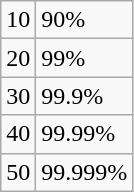<table class="wikitable">
<tr>
<td>10</td>
<td>90%</td>
</tr>
<tr>
<td>20</td>
<td>99%</td>
</tr>
<tr>
<td>30</td>
<td>99.9%</td>
</tr>
<tr>
<td>40</td>
<td>99.99%</td>
</tr>
<tr>
<td>50</td>
<td>99.999%</td>
</tr>
</table>
